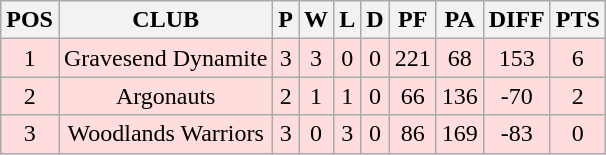<table class="wikitable" style="text-align: center;">
<tr>
<th>POS</th>
<th>CLUB</th>
<th>P</th>
<th>W</th>
<th>L</th>
<th>D</th>
<th>PF</th>
<th>PA</th>
<th>DIFF</th>
<th>PTS</th>
</tr>
<tr style="background:#ffdddd;">
<td>1</td>
<td>Gravesend Dynamite</td>
<td>3</td>
<td>3</td>
<td>0</td>
<td>0</td>
<td>221</td>
<td>68</td>
<td>153</td>
<td>6</td>
</tr>
<tr style="background:#ffdddd;">
<td>2</td>
<td>Argonauts</td>
<td>2</td>
<td>1</td>
<td>1</td>
<td>0</td>
<td>66</td>
<td>136</td>
<td>-70</td>
<td>2</td>
</tr>
<tr style="background:#ffdddd;">
<td>3</td>
<td>Woodlands Warriors</td>
<td>3</td>
<td>0</td>
<td>3</td>
<td>0</td>
<td>86</td>
<td>169</td>
<td>-83</td>
<td>0</td>
</tr>
</table>
